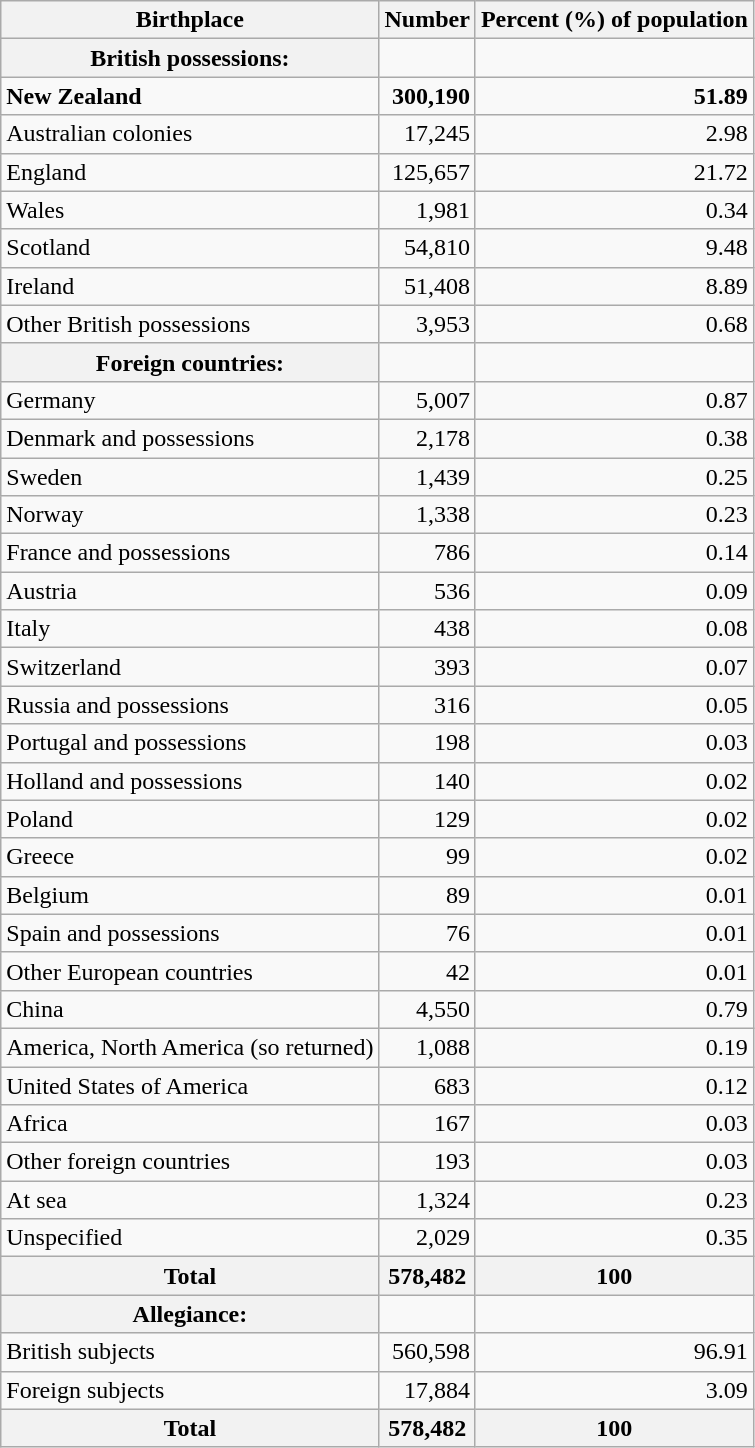<table class="wikitable" style="text-align:right">
<tr>
<th>Birthplace</th>
<th>Number</th>
<th>Percent (%) of population</th>
</tr>
<tr>
<th>British possessions:</th>
<td></td>
<td></td>
</tr>
<tr>
<td align="left"><strong>New Zealand</strong></td>
<td><strong>300,190</strong></td>
<td><strong>51.89</strong></td>
</tr>
<tr>
<td align="left">Australian colonies</td>
<td>17,245</td>
<td>2.98</td>
</tr>
<tr>
<td align="left">England</td>
<td>125,657</td>
<td>21.72</td>
</tr>
<tr>
<td align="left">Wales</td>
<td>1,981</td>
<td>0.34</td>
</tr>
<tr>
<td align="left">Scotland</td>
<td>54,810</td>
<td>9.48</td>
</tr>
<tr>
<td align="left">Ireland</td>
<td>51,408</td>
<td>8.89</td>
</tr>
<tr>
<td align="left">Other British possessions</td>
<td>3,953</td>
<td>0.68</td>
</tr>
<tr>
<th>Foreign countries:</th>
<td></td>
<td></td>
</tr>
<tr>
<td align="left">Germany</td>
<td>5,007</td>
<td>0.87</td>
</tr>
<tr>
<td align="left">Denmark and possessions</td>
<td>2,178</td>
<td>0.38</td>
</tr>
<tr>
<td align="left">Sweden</td>
<td>1,439</td>
<td>0.25</td>
</tr>
<tr>
<td align="left">Norway</td>
<td>1,338</td>
<td>0.23</td>
</tr>
<tr>
<td align="left">France and possessions</td>
<td>786</td>
<td>0.14</td>
</tr>
<tr>
<td align="left">Austria</td>
<td>536</td>
<td>0.09</td>
</tr>
<tr>
<td align="left">Italy</td>
<td>438</td>
<td>0.08</td>
</tr>
<tr>
<td align="left">Switzerland</td>
<td>393</td>
<td>0.07</td>
</tr>
<tr>
<td align="left">Russia and possessions</td>
<td>316</td>
<td>0.05</td>
</tr>
<tr>
<td align="left">Portugal and possessions</td>
<td>198</td>
<td>0.03</td>
</tr>
<tr>
<td align="left">Holland and possessions</td>
<td>140</td>
<td>0.02</td>
</tr>
<tr>
<td align="left">Poland</td>
<td>129</td>
<td>0.02</td>
</tr>
<tr>
<td align="left">Greece</td>
<td>99</td>
<td>0.02</td>
</tr>
<tr>
<td align="left">Belgium</td>
<td>89</td>
<td>0.01</td>
</tr>
<tr>
<td align="left">Spain and possessions</td>
<td>76</td>
<td>0.01</td>
</tr>
<tr>
<td align="left">Other European countries</td>
<td>42</td>
<td>0.01</td>
</tr>
<tr>
<td align="left">China</td>
<td>4,550</td>
<td>0.79</td>
</tr>
<tr>
<td align="left">America, North America (so returned)</td>
<td>1,088</td>
<td>0.19</td>
</tr>
<tr>
<td align="left">United States of America</td>
<td>683</td>
<td>0.12</td>
</tr>
<tr>
<td align="left">Africa</td>
<td>167</td>
<td>0.03</td>
</tr>
<tr>
<td align="left">Other foreign countries</td>
<td>193</td>
<td>0.03</td>
</tr>
<tr>
<td align="left">At sea</td>
<td>1,324</td>
<td>0.23</td>
</tr>
<tr>
<td align="left">Unspecified</td>
<td>2,029</td>
<td>0.35</td>
</tr>
<tr>
<th>Total</th>
<th><strong>578,482</strong></th>
<th>100</th>
</tr>
<tr>
<th>Allegiance:</th>
<td></td>
<td></td>
</tr>
<tr>
<td align="left">British subjects</td>
<td>560,598</td>
<td>96.91</td>
</tr>
<tr>
<td align="left">Foreign subjects</td>
<td>17,884</td>
<td>3.09</td>
</tr>
<tr>
<th>Total</th>
<th>578,482</th>
<th>100</th>
</tr>
</table>
